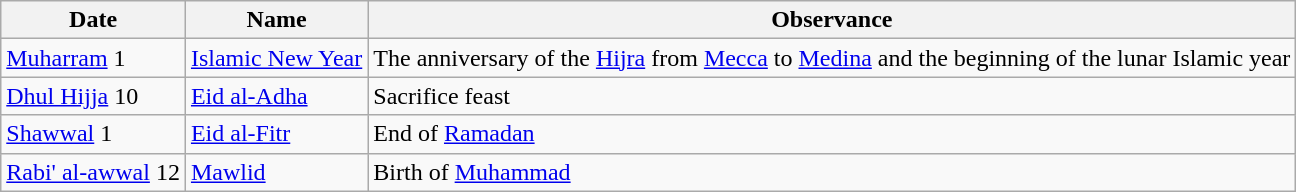<table class="wikitable">
<tr>
<th>Date</th>
<th>Name</th>
<th>Observance</th>
</tr>
<tr>
<td><a href='#'>Muharram</a> 1</td>
<td><a href='#'>Islamic New Year</a></td>
<td>The anniversary of the <a href='#'>Hijra</a> from <a href='#'>Mecca</a> to <a href='#'>Medina</a> and the beginning of the lunar Islamic year</td>
</tr>
<tr>
<td><a href='#'>Dhul Hijja</a> 10</td>
<td><a href='#'>Eid al-Adha</a></td>
<td>Sacrifice feast</td>
</tr>
<tr>
<td><a href='#'>Shawwal</a> 1</td>
<td><a href='#'>Eid al-Fitr</a></td>
<td>End of <a href='#'>Ramadan</a></td>
</tr>
<tr>
<td><a href='#'>Rabi' al-awwal</a> 12</td>
<td><a href='#'>Mawlid</a></td>
<td>Birth of <a href='#'>Muhammad</a></td>
</tr>
</table>
